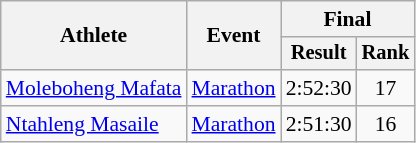<table class="wikitable" style="font-size:90%">
<tr>
<th rowspan=2>Athlete</th>
<th rowspan=2>Event</th>
<th colspan=2>Final</th>
</tr>
<tr style="font-size:95%">
<th>Result</th>
<th>Rank</th>
</tr>
<tr align=center>
<td align=left><a href='#'>Moleboheng Mafata</a></td>
<td align=left><a href='#'>Marathon</a></td>
<td>2:52:30</td>
<td>17</td>
</tr>
<tr align=center>
<td align=left><a href='#'>Ntahleng Masaile</a></td>
<td align=left><a href='#'>Marathon</a></td>
<td>2:51:30</td>
<td>16</td>
</tr>
</table>
